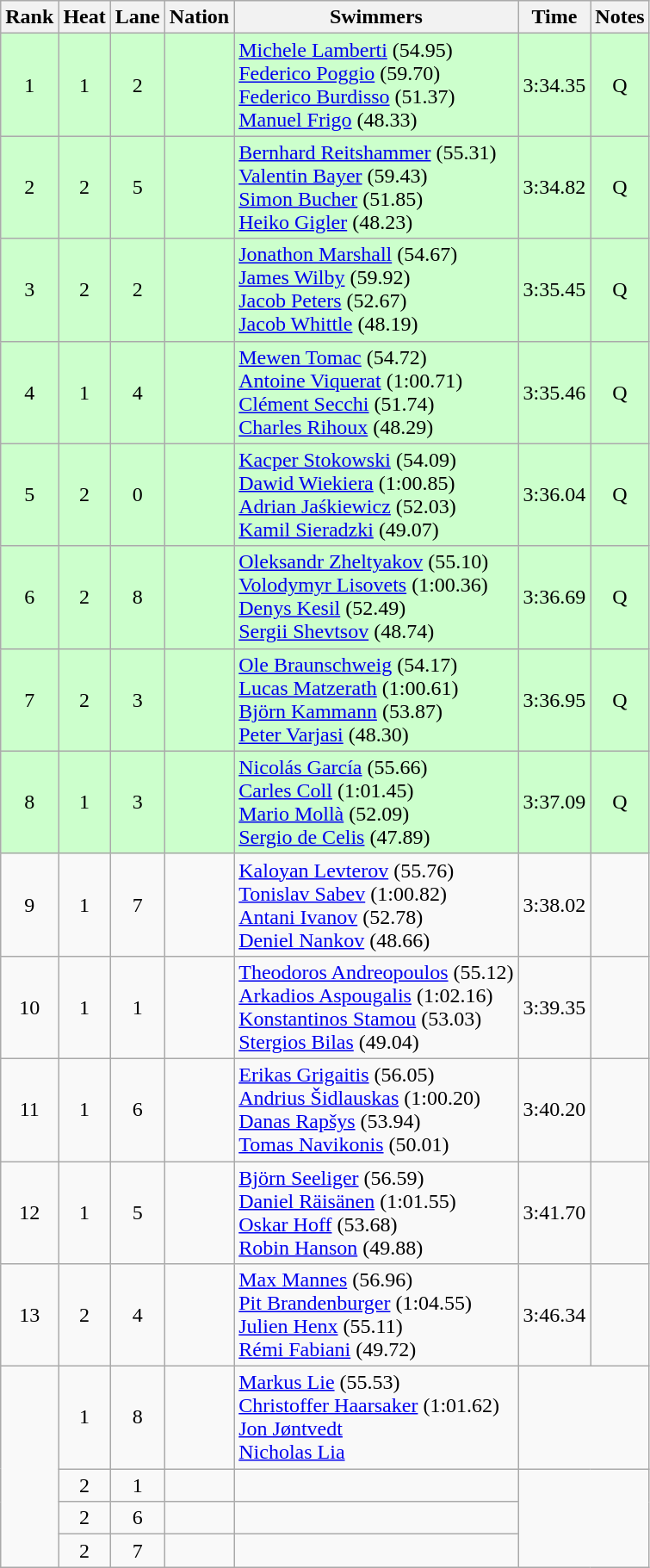<table class="wikitable sortable" style="text-align:center">
<tr>
<th>Rank</th>
<th>Heat</th>
<th>Lane</th>
<th>Nation</th>
<th>Swimmers</th>
<th>Time</th>
<th>Notes</th>
</tr>
<tr bgcolor=ccffcc>
<td>1</td>
<td>1</td>
<td>2</td>
<td align=left></td>
<td align=left><a href='#'>Michele Lamberti</a> (54.95)<br><a href='#'>Federico Poggio</a> (59.70)<br><a href='#'>Federico Burdisso</a> (51.37)<br><a href='#'>Manuel Frigo</a> (48.33)</td>
<td>3:34.35</td>
<td>Q</td>
</tr>
<tr bgcolor=ccffcc>
<td>2</td>
<td>2</td>
<td>5</td>
<td align=left></td>
<td align=left><a href='#'>Bernhard Reitshammer</a> (55.31)<br><a href='#'>Valentin Bayer</a> (59.43)<br><a href='#'>Simon Bucher</a> (51.85)<br><a href='#'>Heiko Gigler</a> (48.23)</td>
<td>3:34.82</td>
<td>Q</td>
</tr>
<tr bgcolor=ccffcc>
<td>3</td>
<td>2</td>
<td>2</td>
<td align=left></td>
<td align=left><a href='#'>Jonathon Marshall</a> (54.67)<br><a href='#'>James Wilby</a> (59.92)<br><a href='#'>Jacob Peters</a> (52.67)<br><a href='#'>Jacob Whittle</a> (48.19)</td>
<td>3:35.45</td>
<td>Q</td>
</tr>
<tr bgcolor=ccffcc>
<td>4</td>
<td>1</td>
<td>4</td>
<td align=left></td>
<td align=left><a href='#'>Mewen Tomac</a> (54.72)<br><a href='#'>Antoine Viquerat</a> (1:00.71)<br><a href='#'>Clément Secchi</a> (51.74)<br><a href='#'>Charles Rihoux</a> (48.29)</td>
<td>3:35.46</td>
<td>Q</td>
</tr>
<tr bgcolor=ccffcc>
<td>5</td>
<td>2</td>
<td>0</td>
<td align=left></td>
<td align=left><a href='#'>Kacper Stokowski</a> (54.09)<br><a href='#'>Dawid Wiekiera</a> (1:00.85)<br><a href='#'>Adrian Jaśkiewicz</a> (52.03)<br><a href='#'>Kamil Sieradzki</a> (49.07)</td>
<td>3:36.04</td>
<td>Q</td>
</tr>
<tr bgcolor=ccffcc>
<td>6</td>
<td>2</td>
<td>8</td>
<td align=left></td>
<td align=left><a href='#'>Oleksandr Zheltyakov</a> (55.10)<br><a href='#'>Volodymyr Lisovets</a> (1:00.36)<br><a href='#'>Denys Kesil</a> (52.49)<br><a href='#'>Sergii Shevtsov</a> (48.74)</td>
<td>3:36.69</td>
<td>Q</td>
</tr>
<tr bgcolor=ccffcc>
<td>7</td>
<td>2</td>
<td>3</td>
<td align=left></td>
<td align=left><a href='#'>Ole Braunschweig</a> (54.17)<br><a href='#'>Lucas Matzerath</a> (1:00.61)<br><a href='#'>Björn Kammann</a> (53.87)<br><a href='#'>Peter Varjasi</a> (48.30)</td>
<td>3:36.95</td>
<td>Q</td>
</tr>
<tr bgcolor=ccffcc>
<td>8</td>
<td>1</td>
<td>3</td>
<td align=left></td>
<td align=left><a href='#'>Nicolás García</a> (55.66)<br><a href='#'>Carles Coll</a> (1:01.45)<br><a href='#'>Mario Mollà</a> (52.09)<br><a href='#'>Sergio de Celis</a> (47.89)</td>
<td>3:37.09</td>
<td>Q</td>
</tr>
<tr>
<td>9</td>
<td>1</td>
<td>7</td>
<td align=left></td>
<td align=left><a href='#'>Kaloyan Levterov</a> (55.76)<br><a href='#'>Tonislav Sabev</a> (1:00.82)<br><a href='#'>Antani Ivanov</a> (52.78)<br><a href='#'>Deniel Nankov</a> (48.66)</td>
<td>3:38.02</td>
<td></td>
</tr>
<tr>
<td>10</td>
<td>1</td>
<td>1</td>
<td align=left></td>
<td align=left><a href='#'>Theodoros Andreopoulos</a> (55.12)<br><a href='#'>Arkadios Aspougalis</a> (1:02.16)<br><a href='#'>Konstantinos Stamou</a> (53.03)<br><a href='#'>Stergios Bilas</a> (49.04)</td>
<td>3:39.35</td>
<td></td>
</tr>
<tr>
<td>11</td>
<td>1</td>
<td>6</td>
<td align=left></td>
<td align=left><a href='#'>Erikas Grigaitis</a> (56.05)<br><a href='#'>Andrius Šidlauskas</a> (1:00.20)<br><a href='#'>Danas Rapšys</a> (53.94)<br><a href='#'>Tomas Navikonis</a> (50.01)</td>
<td>3:40.20</td>
<td></td>
</tr>
<tr>
<td>12</td>
<td>1</td>
<td>5</td>
<td align=left></td>
<td align=left><a href='#'>Björn Seeliger</a> (56.59)<br><a href='#'>Daniel Räisänen</a> (1:01.55)<br><a href='#'>Oskar Hoff</a> (53.68)<br><a href='#'>Robin Hanson</a> (49.88)</td>
<td>3:41.70</td>
<td></td>
</tr>
<tr>
<td>13</td>
<td>2</td>
<td>4</td>
<td align=left></td>
<td align=left><a href='#'>Max Mannes</a> (56.96)<br><a href='#'>Pit Brandenburger</a> (1:04.55)<br><a href='#'>Julien Henx</a> (55.11)<br><a href='#'>Rémi Fabiani</a> (49.72)</td>
<td>3:46.34</td>
<td></td>
</tr>
<tr>
<td rowspan=4></td>
<td>1</td>
<td>8</td>
<td align=left></td>
<td align=left><a href='#'>Markus Lie</a> (55.53)<br><a href='#'>Christoffer Haarsaker</a> (1:01.62)<br><a href='#'>Jon Jøntvedt</a><br><a href='#'>Nicholas Lia</a></td>
<td colspan=2></td>
</tr>
<tr>
<td>2</td>
<td>1</td>
<td align=left></td>
<td align=left></td>
<td colspan=2 rowspan=3></td>
</tr>
<tr>
<td>2</td>
<td>6</td>
<td align=left></td>
<td align=left></td>
</tr>
<tr>
<td>2</td>
<td>7</td>
<td align=left></td>
<td align=left></td>
</tr>
</table>
